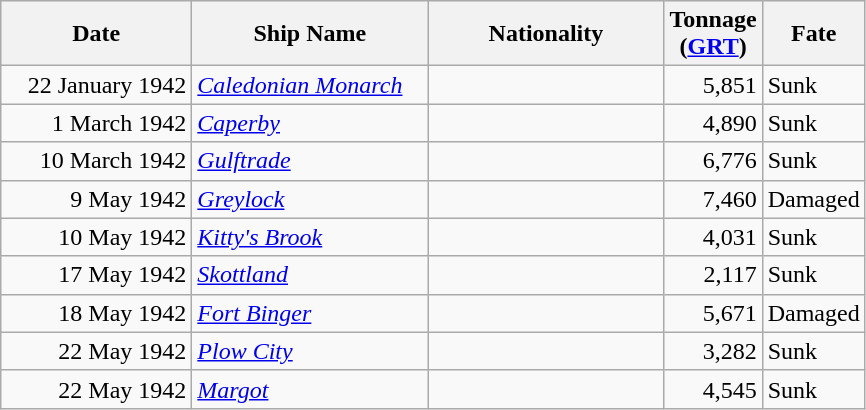<table class="wikitable sortable">
<tr>
<th width="120px">Date</th>
<th width="150px">Ship Name</th>
<th width="150px">Nationality</th>
<th width="25px">Tonnage<br>(<a href='#'>GRT</a>)</th>
<th width="50px">Fate</th>
</tr>
<tr>
<td align="right">22 January 1942</td>
<td align="left"><a href='#'><em>Caledonian Monarch</em></a></td>
<td align="left"></td>
<td align="right">5,851</td>
<td align="left">Sunk</td>
</tr>
<tr>
<td align="right">1 March 1942</td>
<td align="left"><a href='#'><em>Caperby</em></a></td>
<td align="left"></td>
<td align="right">4,890</td>
<td align="left">Sunk</td>
</tr>
<tr>
<td align="right">10 March 1942</td>
<td align="left"><a href='#'><em>Gulftrade</em></a></td>
<td align="left"></td>
<td align="right">6,776</td>
<td align="left">Sunk</td>
</tr>
<tr>
<td align="right">9 May 1942</td>
<td align="left"><a href='#'><em>Greylock</em></a></td>
<td align="left"></td>
<td align="right">7,460</td>
<td align="left">Damaged</td>
</tr>
<tr>
<td align="right">10 May 1942</td>
<td align="left"><a href='#'><em>Kitty's Brook</em></a></td>
<td align="left"></td>
<td align="right">4,031</td>
<td align="left">Sunk</td>
</tr>
<tr>
<td align="right">17 May 1942</td>
<td align="left"><a href='#'><em>Skottland</em></a></td>
<td align="left"></td>
<td align="right">2,117</td>
<td align="left">Sunk</td>
</tr>
<tr>
<td align="right">18 May 1942</td>
<td align="left"><a href='#'><em>Fort Binger</em></a></td>
<td align="left"></td>
<td align="right">5,671</td>
<td align="left">Damaged</td>
</tr>
<tr>
<td align="right">22 May 1942</td>
<td align="left"><a href='#'><em>Plow City</em></a></td>
<td align="left"></td>
<td align="right">3,282</td>
<td align="left">Sunk</td>
</tr>
<tr>
<td align="right">22 May 1942</td>
<td align="left"><a href='#'><em>Margot</em></a></td>
<td align="left"></td>
<td align="right">4,545</td>
<td align="left">Sunk</td>
</tr>
</table>
